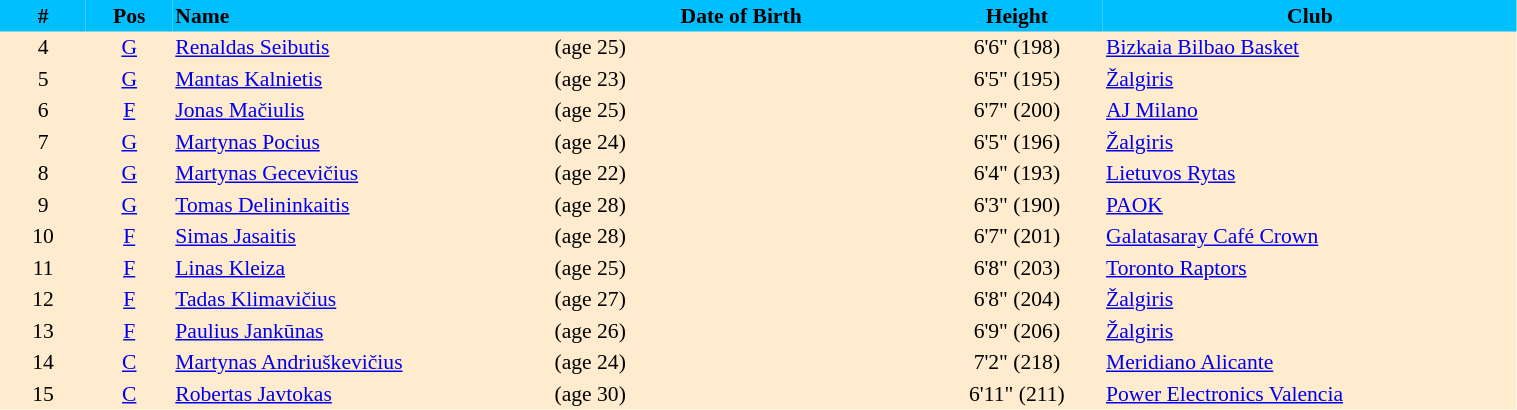<table border=0 cellpadding=2 cellspacing=0  |- bgcolor=#FFECCE style="text-align:center; font-size:90%;" width=80%>
<tr bgcolor=#00BFFF>
<th width=5%>#</th>
<th width=5%>Pos</th>
<th width=22% align=left>Name</th>
<th width=22%>Date of Birth</th>
<th width=10%>Height</th>
<th width=24%>Club</th>
</tr>
<tr>
<td>4</td>
<td><a href='#'>G</a></td>
<td align=left><a href='#'>Renaldas Seibutis</a></td>
<td align=left> (age 25)</td>
<td>6'6" (198)</td>
<td align=left> <a href='#'>Bizkaia Bilbao Basket</a></td>
</tr>
<tr>
<td>5</td>
<td><a href='#'>G</a></td>
<td align=left><a href='#'>Mantas Kalnietis</a></td>
<td align=left> (age 23)</td>
<td>6'5" (195)</td>
<td align=left> <a href='#'>Žalgiris</a></td>
</tr>
<tr>
<td>6</td>
<td><a href='#'>F</a></td>
<td align=left><a href='#'>Jonas Mačiulis</a></td>
<td align=left> (age 25)</td>
<td>6'7" (200)</td>
<td align=left> <a href='#'>AJ Milano</a></td>
</tr>
<tr>
<td>7</td>
<td><a href='#'>G</a></td>
<td align=left><a href='#'>Martynas Pocius</a></td>
<td align=left> (age 24)</td>
<td>6'5" (196)</td>
<td align=left> <a href='#'>Žalgiris</a></td>
</tr>
<tr>
<td>8</td>
<td><a href='#'>G</a></td>
<td align=left><a href='#'>Martynas Gecevičius</a></td>
<td align=left> (age 22)</td>
<td>6'4" (193)</td>
<td align=left> <a href='#'>Lietuvos Rytas</a></td>
</tr>
<tr>
<td>9</td>
<td><a href='#'>G</a></td>
<td align=left><a href='#'>Tomas Delininkaitis</a></td>
<td align=left> (age 28)</td>
<td>6'3" (190)</td>
<td align=left> <a href='#'>PAOK</a></td>
</tr>
<tr>
<td>10</td>
<td><a href='#'>F</a></td>
<td align=left><a href='#'>Simas Jasaitis</a></td>
<td align=left> (age 28)</td>
<td>6'7" (201)</td>
<td align=left> <a href='#'>Galatasaray Café Crown</a></td>
</tr>
<tr>
<td>11</td>
<td><a href='#'>F</a></td>
<td align=left><a href='#'>Linas Kleiza</a></td>
<td align=left> (age 25)</td>
<td>6'8" (203)</td>
<td align=left> <a href='#'>Toronto Raptors</a></td>
</tr>
<tr>
<td>12</td>
<td><a href='#'>F</a></td>
<td align=left><a href='#'>Tadas Klimavičius</a></td>
<td align=left> (age 27)</td>
<td>6'8" (204)</td>
<td align=left> <a href='#'>Žalgiris</a></td>
</tr>
<tr>
<td>13</td>
<td><a href='#'>F</a></td>
<td align=left><a href='#'>Paulius Jankūnas</a></td>
<td align=left> (age 26)</td>
<td>6'9" (206)</td>
<td align=left> <a href='#'>Žalgiris</a></td>
</tr>
<tr>
<td>14</td>
<td><a href='#'>C</a></td>
<td align=left><a href='#'>Martynas Andriuškevičius</a></td>
<td align=left> (age 24)</td>
<td>7'2" (218)</td>
<td align=left> <a href='#'>Meridiano Alicante</a></td>
</tr>
<tr>
<td>15</td>
<td><a href='#'>C</a></td>
<td align=left><a href='#'>Robertas Javtokas</a></td>
<td align=left> (age 30)</td>
<td>6'11" (211)</td>
<td align=left> <a href='#'>Power Electronics Valencia</a></td>
</tr>
</table>
